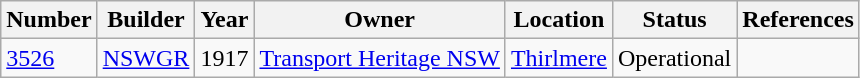<table class="wikitable">
<tr>
<th>Number</th>
<th>Builder</th>
<th>Year</th>
<th>Owner</th>
<th>Location</th>
<th>Status</th>
<th>References</th>
</tr>
<tr>
<td><a href='#'>3526</a></td>
<td><a href='#'>NSWGR</a></td>
<td>1917</td>
<td><a href='#'>Transport Heritage NSW</a></td>
<td><a href='#'>Thirlmere</a></td>
<td>Operational</td>
<td></td>
</tr>
</table>
